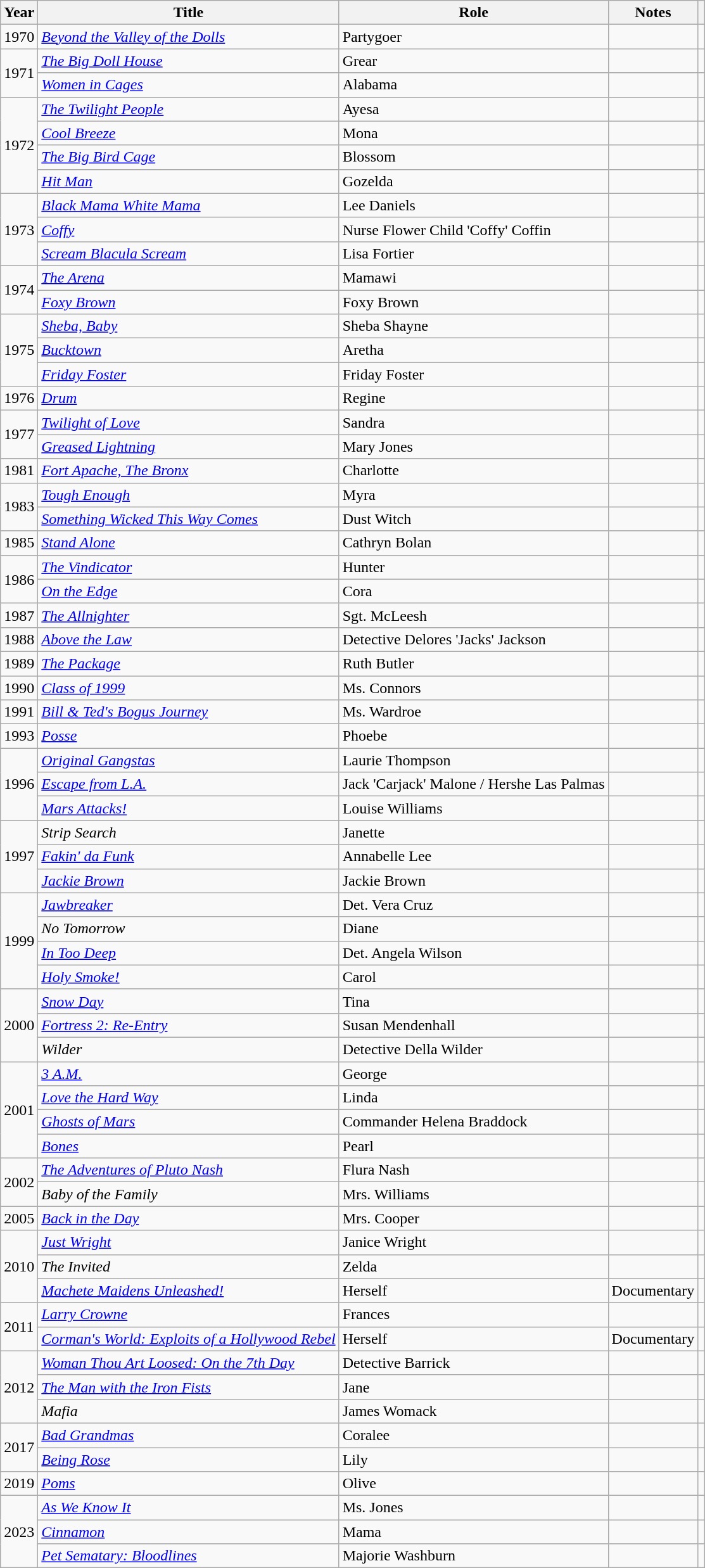<table class="wikitable sortable plainrowheaders">
<tr>
<th>Year</th>
<th>Title</th>
<th>Role</th>
<th class="unsortable">Notes</th>
<th class="unsortable"></th>
</tr>
<tr>
<td>1970</td>
<td><em><a href='#'>Beyond the Valley of the Dolls</a></em></td>
<td>Partygoer</td>
<td></td>
<td></td>
</tr>
<tr>
<td rowspan=2>1971</td>
<td><em><a href='#'>The Big Doll House</a></em></td>
<td>Grear</td>
<td></td>
<td></td>
</tr>
<tr>
<td><em><a href='#'>Women in Cages</a></em></td>
<td>Alabama</td>
<td></td>
<td></td>
</tr>
<tr>
<td rowspan=4>1972</td>
<td><em><a href='#'>The Twilight People</a></em></td>
<td>Ayesa</td>
<td></td>
<td></td>
</tr>
<tr>
<td><em><a href='#'>Cool Breeze</a></em></td>
<td>Mona</td>
<td></td>
<td></td>
</tr>
<tr>
<td><em><a href='#'>The Big Bird Cage</a></em></td>
<td>Blossom</td>
<td></td>
<td></td>
</tr>
<tr>
<td><em><a href='#'>Hit Man</a></em></td>
<td>Gozelda</td>
<td></td>
<td></td>
</tr>
<tr>
<td rowspan=3>1973</td>
<td><em><a href='#'>Black Mama White Mama</a></em></td>
<td>Lee Daniels</td>
<td></td>
<td></td>
</tr>
<tr>
<td><em><a href='#'>Coffy</a></em></td>
<td>Nurse Flower Child 'Coffy' Coffin</td>
<td></td>
<td></td>
</tr>
<tr>
<td><em><a href='#'>Scream Blacula Scream</a></em></td>
<td>Lisa Fortier</td>
<td></td>
<td></td>
</tr>
<tr>
<td rowspan=2>1974</td>
<td><em><a href='#'>The Arena</a></em></td>
<td>Mamawi</td>
<td></td>
<td></td>
</tr>
<tr>
<td><em><a href='#'>Foxy Brown</a></em></td>
<td>Foxy Brown</td>
<td></td>
<td></td>
</tr>
<tr>
<td rowspan=3>1975</td>
<td><em><a href='#'>Sheba, Baby</a></em></td>
<td>Sheba Shayne</td>
<td></td>
<td></td>
</tr>
<tr>
<td><em><a href='#'>Bucktown</a></em></td>
<td>Aretha</td>
<td></td>
<td></td>
</tr>
<tr>
<td><em><a href='#'>Friday Foster</a></em></td>
<td>Friday Foster</td>
<td></td>
<td></td>
</tr>
<tr>
<td>1976</td>
<td><em><a href='#'>Drum</a></em></td>
<td>Regine</td>
<td></td>
<td></td>
</tr>
<tr>
<td rowspan=2>1977</td>
<td><em><a href='#'>Twilight of Love</a></em></td>
<td>Sandra</td>
<td></td>
<td></td>
</tr>
<tr>
<td><em><a href='#'>Greased Lightning</a></em></td>
<td>Mary Jones</td>
<td></td>
<td></td>
</tr>
<tr>
<td>1981</td>
<td><em><a href='#'>Fort Apache, The Bronx</a></em></td>
<td>Charlotte</td>
<td></td>
<td></td>
</tr>
<tr>
<td rowspan=2>1983</td>
<td><em><a href='#'>Tough Enough</a></em></td>
<td>Myra</td>
<td></td>
<td></td>
</tr>
<tr>
<td><em><a href='#'>Something Wicked This Way Comes</a></em></td>
<td>Dust Witch</td>
<td></td>
<td></td>
</tr>
<tr>
<td>1985</td>
<td><em><a href='#'>Stand Alone</a></em></td>
<td>Cathryn Bolan</td>
<td></td>
<td></td>
</tr>
<tr>
<td rowspan=2>1986</td>
<td><em><a href='#'>The Vindicator</a></em></td>
<td>Hunter</td>
<td></td>
<td></td>
</tr>
<tr>
<td><em><a href='#'>On the Edge</a></em></td>
<td>Cora</td>
<td></td>
<td></td>
</tr>
<tr>
<td>1987</td>
<td><em><a href='#'>The Allnighter</a></em></td>
<td>Sgt. McLeesh</td>
<td></td>
<td></td>
</tr>
<tr>
<td>1988</td>
<td><em><a href='#'>Above the Law</a></em></td>
<td>Detective Delores 'Jacks' Jackson</td>
<td></td>
<td></td>
</tr>
<tr>
<td>1989</td>
<td data-sort-value="Package"><em><a href='#'>The Package</a></em></td>
<td>Ruth Butler</td>
<td></td>
<td></td>
</tr>
<tr>
<td>1990</td>
<td><em><a href='#'>Class of 1999</a></em></td>
<td>Ms. Connors</td>
<td></td>
<td></td>
</tr>
<tr>
<td>1991</td>
<td><em><a href='#'>Bill & Ted's Bogus Journey</a></em></td>
<td>Ms. Wardroe</td>
<td></td>
<td></td>
</tr>
<tr>
<td>1993</td>
<td><em><a href='#'>Posse</a></em></td>
<td>Phoebe</td>
<td></td>
<td></td>
</tr>
<tr>
<td rowspan=3>1996</td>
<td><em><a href='#'>Original Gangstas</a></em></td>
<td>Laurie Thompson</td>
<td></td>
<td></td>
</tr>
<tr>
<td><em><a href='#'>Escape from L.A.</a></em></td>
<td>Jack 'Carjack' Malone / Hershe Las Palmas</td>
<td></td>
<td></td>
</tr>
<tr>
<td><em><a href='#'>Mars Attacks!</a></em></td>
<td>Louise Williams</td>
<td></td>
<td></td>
</tr>
<tr>
<td rowspan=3>1997</td>
<td><em>Strip Search</em></td>
<td>Janette</td>
<td></td>
<td></td>
</tr>
<tr>
<td><em><a href='#'>Fakin' da Funk</a></em></td>
<td>Annabelle Lee</td>
<td></td>
<td></td>
</tr>
<tr>
<td><em><a href='#'>Jackie Brown</a></em></td>
<td>Jackie Brown</td>
<td></td>
<td></td>
</tr>
<tr>
<td rowspan=4>1999</td>
<td><em><a href='#'>Jawbreaker</a></em></td>
<td>Det. Vera Cruz</td>
<td></td>
<td></td>
</tr>
<tr>
<td><em>No Tomorrow</em></td>
<td>Diane</td>
<td></td>
<td></td>
</tr>
<tr>
<td><em><a href='#'>In Too Deep</a></em></td>
<td>Det. Angela Wilson</td>
<td></td>
<td></td>
</tr>
<tr>
<td><em><a href='#'>Holy Smoke!</a></em></td>
<td>Carol</td>
<td></td>
<td></td>
</tr>
<tr>
<td rowspan=3>2000</td>
<td><em><a href='#'>Snow Day</a></em></td>
<td>Tina</td>
<td></td>
<td></td>
</tr>
<tr>
<td><em><a href='#'>Fortress 2: Re-Entry</a></em></td>
<td>Susan Mendenhall</td>
<td></td>
<td></td>
</tr>
<tr>
<td><em>Wilder</em></td>
<td>Detective Della Wilder</td>
<td></td>
<td></td>
</tr>
<tr>
<td rowspan="4">2001</td>
<td><em><a href='#'>3 A.M.</a></em></td>
<td>George</td>
<td></td>
<td></td>
</tr>
<tr>
<td><em><a href='#'>Love the Hard Way</a></em></td>
<td>Linda</td>
<td></td>
<td></td>
</tr>
<tr>
<td><em><a href='#'>Ghosts of Mars</a></em></td>
<td>Commander Helena Braddock</td>
<td></td>
<td></td>
</tr>
<tr>
<td><em><a href='#'>Bones</a></em></td>
<td>Pearl</td>
<td></td>
<td></td>
</tr>
<tr>
<td rowspan="2">2002</td>
<td><em><a href='#'>The Adventures of Pluto Nash</a></em></td>
<td>Flura Nash</td>
<td></td>
<td></td>
</tr>
<tr>
<td><em>Baby of the Family</em></td>
<td>Mrs. Williams</td>
<td></td>
<td></td>
</tr>
<tr>
<td>2005</td>
<td><em><a href='#'>Back in the Day</a></em></td>
<td>Mrs. Cooper</td>
<td></td>
<td></td>
</tr>
<tr>
<td rowspan=3>2010</td>
<td><em><a href='#'>Just Wright</a></em></td>
<td>Janice Wright</td>
<td></td>
<td></td>
</tr>
<tr>
<td><em>The Invited</em></td>
<td>Zelda</td>
<td></td>
<td></td>
</tr>
<tr>
<td><em><a href='#'>Machete Maidens Unleashed!</a></em></td>
<td>Herself</td>
<td>Documentary</td>
<td></td>
</tr>
<tr>
<td rowspan=2>2011</td>
<td><em><a href='#'>Larry Crowne</a></em></td>
<td>Frances</td>
<td></td>
<td></td>
</tr>
<tr>
<td><em><a href='#'>Corman's World: Exploits of a Hollywood Rebel</a></em></td>
<td>Herself</td>
<td>Documentary</td>
<td></td>
</tr>
<tr>
<td rowspan=3>2012</td>
<td><em><a href='#'>Woman Thou Art Loosed: On the 7th Day</a></em></td>
<td>Detective Barrick</td>
<td></td>
<td></td>
</tr>
<tr>
<td><em><a href='#'>The Man with the Iron Fists</a></em></td>
<td>Jane</td>
<td></td>
<td></td>
</tr>
<tr>
<td><em>Mafia</em></td>
<td>James Womack</td>
<td></td>
<td></td>
</tr>
<tr>
<td rowspan=2>2017</td>
<td><em><a href='#'>Bad Grandmas</a></em></td>
<td>Coralee</td>
<td></td>
<td></td>
</tr>
<tr>
<td><em><a href='#'>Being Rose</a></em></td>
<td>Lily</td>
<td></td>
<td></td>
</tr>
<tr>
<td>2019</td>
<td><em><a href='#'>Poms</a></em></td>
<td>Olive</td>
<td></td>
<td></td>
</tr>
<tr>
<td rowspan=3>2023</td>
<td><em><a href='#'>As We Know It</a></em></td>
<td>Ms. Jones</td>
<td></td>
<td></td>
</tr>
<tr>
<td><em><a href='#'>Cinnamon</a></em></td>
<td>Mama</td>
<td></td>
<td></td>
</tr>
<tr>
<td><em><a href='#'>Pet Sematary: Bloodlines</a></em></td>
<td>Majorie Washburn</td>
<td></td>
<td></td>
</tr>
</table>
